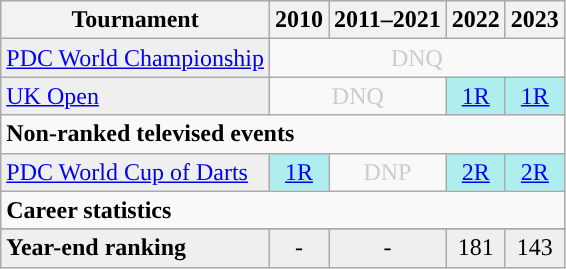<table class="wikitable">
<tr>
<th>Tournament</th>
<th>2010</th>
<th>2011–2021</th>
<th>2022</th>
<th>2023</th>
</tr>
<tr>
<td style="background:#efefef;"><a href='#'>PDC World Championship</a></td>
<td colspan="4" style="text-align:center; color:#ccc;">DNQ</td>
</tr>
<tr>
<td style="background:#efefef;"><a href='#'>UK Open</a></td>
<td colspan="2" style="text-align:center; color:#ccc;">DNQ</td>
<td style="text-align:center; background:#afeeee;"><a href='#'>1R</a></td>
<td style="text-align:center; background:#afeeee;"><a href='#'>1R</a></td>
</tr>
<tr>
<td colspan="6" align="left"><strong>Non-ranked televised events</strong></td>
</tr>
<tr>
<td style="background:#efefef;"><a href='#'>PDC World Cup of Darts</a></td>
<td style="text-align:center; background:#afeeee;"><a href='#'>1R</a></td>
<td style="text-align:center; color:#ccc;">DNP</td>
<td style="text-align:center; background:#afeeee;"><a href='#'>2R</a></td>
<td style="text-align:center; background:#afeeee;"><a href='#'>2R</a></td>
</tr>
<tr>
<td colspan="6" align="left"><strong>Career statistics</strong></td>
</tr>
<tr>
</tr>
<tr bgcolor="efefef">
<td align="left"><strong>Year-end ranking</strong></td>
<td style="text-align:center;">-</td>
<td style="text-align:center;">-</td>
<td style="text-align:center;">181</td>
<td style="text-align:center;">143</td>
</tr>
</table>
